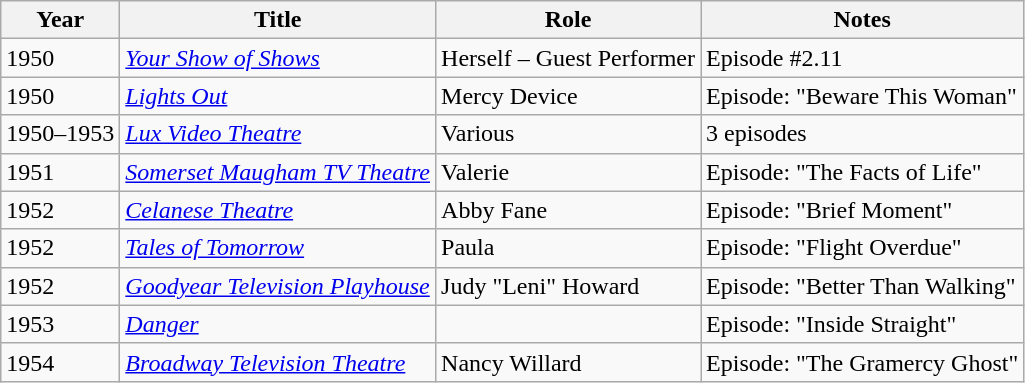<table class="wikitable sortable">
<tr>
<th>Year</th>
<th>Title</th>
<th>Role</th>
<th class="unsortable">Notes</th>
</tr>
<tr>
<td>1950</td>
<td><em><a href='#'>Your Show of Shows</a></em></td>
<td>Herself – Guest Performer</td>
<td>Episode #2.11</td>
</tr>
<tr>
<td>1950</td>
<td><em><a href='#'>Lights Out</a></em></td>
<td>Mercy Device</td>
<td>Episode: "Beware This Woman"</td>
</tr>
<tr>
<td>1950–1953</td>
<td><em><a href='#'>Lux Video Theatre</a></em></td>
<td>Various</td>
<td>3 episodes</td>
</tr>
<tr>
<td>1951</td>
<td><em><a href='#'>Somerset Maugham TV Theatre</a></em></td>
<td>Valerie</td>
<td>Episode: "The Facts of Life"</td>
</tr>
<tr>
<td>1952</td>
<td><em><a href='#'>Celanese Theatre</a></em></td>
<td>Abby Fane</td>
<td>Episode: "Brief Moment"</td>
</tr>
<tr>
<td>1952</td>
<td><em><a href='#'>Tales of Tomorrow</a></em></td>
<td>Paula</td>
<td>Episode: "Flight Overdue"</td>
</tr>
<tr>
<td>1952</td>
<td><em><a href='#'>Goodyear Television Playhouse</a></em></td>
<td>Judy "Leni" Howard</td>
<td>Episode: "Better Than Walking"</td>
</tr>
<tr>
<td>1953</td>
<td><em><a href='#'>Danger</a></em></td>
<td></td>
<td>Episode: "Inside Straight"</td>
</tr>
<tr>
<td>1954</td>
<td><em><a href='#'>Broadway Television Theatre</a></em></td>
<td>Nancy Willard</td>
<td>Episode: "The Gramercy Ghost"</td>
</tr>
</table>
